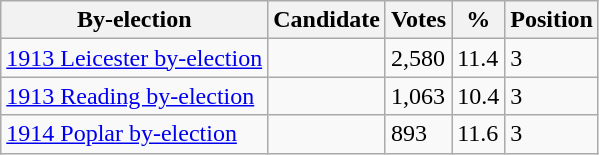<table class="wikitable sortable">
<tr>
<th>By-election</th>
<th>Candidate</th>
<th>Votes</th>
<th>%</th>
<th>Position</th>
</tr>
<tr>
<td><a href='#'>1913 Leicester by-election</a></td>
<td></td>
<td>2,580</td>
<td>11.4</td>
<td>3</td>
</tr>
<tr>
<td><a href='#'>1913 Reading by-election</a></td>
<td></td>
<td>1,063</td>
<td>10.4</td>
<td>3</td>
</tr>
<tr>
<td><a href='#'>1914 Poplar by-election</a></td>
<td></td>
<td>893</td>
<td>11.6</td>
<td>3</td>
</tr>
</table>
